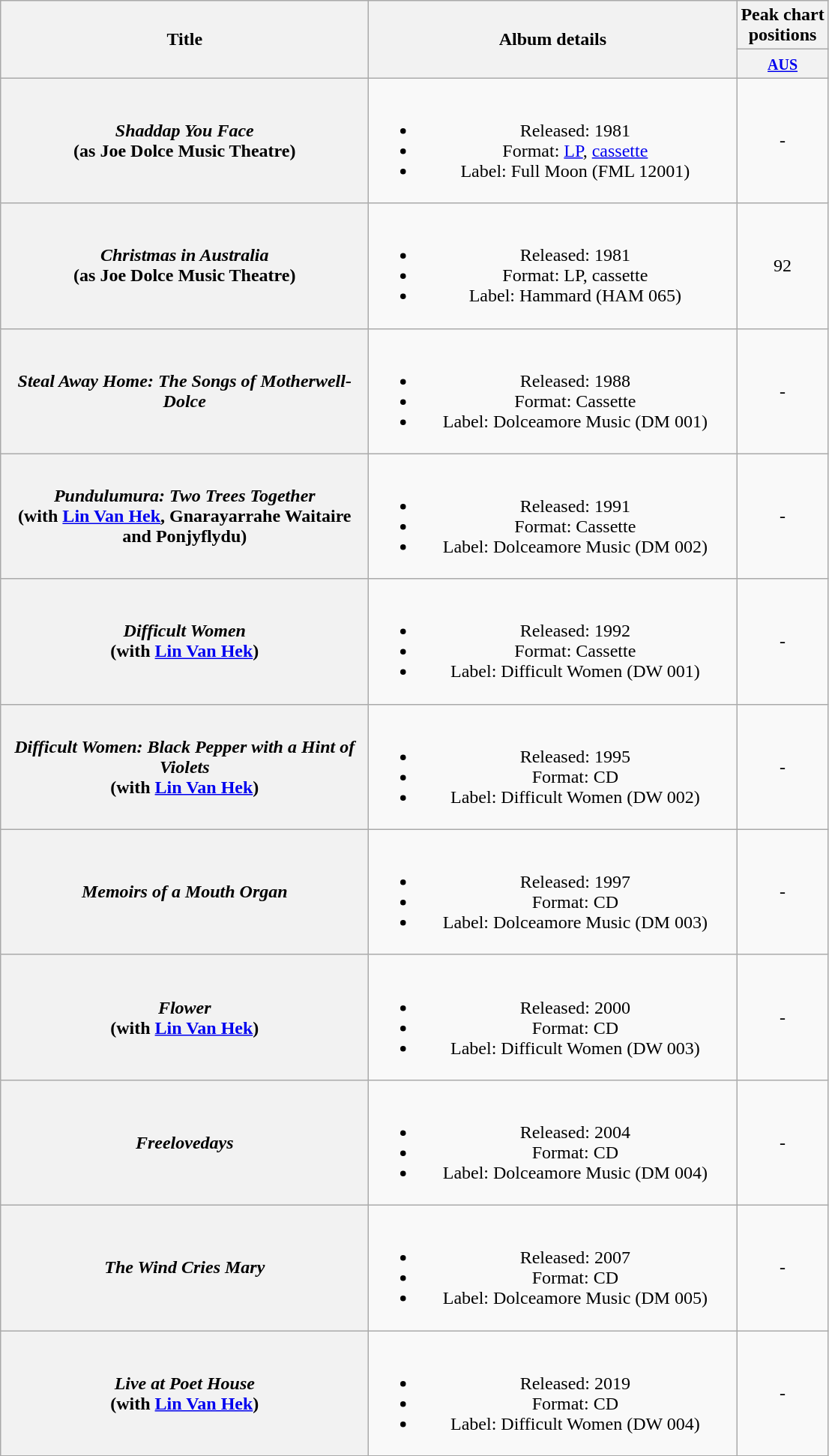<table class="wikitable plainrowheaders" style="text-align:center;" border="1">
<tr>
<th scope="col" rowspan="2" style="width:20em;">Title</th>
<th scope="col" rowspan="2" style="width:20em;">Album details</th>
<th scope="col" colspan="1">Peak chart<br>positions</th>
</tr>
<tr>
<th scope="col" style="text-align:center;"><small><a href='#'>AUS</a></small><br></th>
</tr>
<tr>
<th scope="row"><em>Shaddap You Face</em> <br> (as Joe Dolce Music Theatre)</th>
<td><br><ul><li>Released: 1981</li><li>Format: <a href='#'>LP</a>, <a href='#'>cassette</a></li><li>Label: Full Moon (FML 12001)</li></ul></td>
<td align="center">-</td>
</tr>
<tr>
<th scope="row"><em>Christmas in Australia</em> <br> (as Joe Dolce Music Theatre)</th>
<td><br><ul><li>Released:  1981</li><li>Format: LP, cassette</li><li>Label: Hammard (HAM 065)</li></ul></td>
<td align="center">92</td>
</tr>
<tr>
<th scope="row"><em>Steal Away Home: The Songs of Motherwell-Dolce</em> <br></th>
<td><br><ul><li>Released:  1988</li><li>Format: Cassette</li><li>Label: Dolceamore Music (DM 001)</li></ul></td>
<td align="center">-</td>
</tr>
<tr>
<th scope="row"><em>Pundulumura: Two Trees Together</em> <br>(with <a href='#'>Lin Van Hek</a>, Gnarayarrahe Waitaire and Ponjyflydu)</th>
<td><br><ul><li>Released:  1991</li><li>Format: Cassette</li><li>Label: Dolceamore Music (DM 002)</li></ul></td>
<td align="center">-</td>
</tr>
<tr>
<th scope="row"><em>Difficult Women</em> <br>(with <a href='#'>Lin Van Hek</a>)</th>
<td><br><ul><li>Released:  1992</li><li>Format: Cassette</li><li>Label: Difficult Women (DW 001)</li></ul></td>
<td align="center">-</td>
</tr>
<tr>
<th scope="row"><em>Difficult Women: Black Pepper with a Hint of Violets</em> <br>(with <a href='#'>Lin Van Hek</a>)</th>
<td><br><ul><li>Released:  1995</li><li>Format: CD</li><li>Label: Difficult Women (DW 002)</li></ul></td>
<td align="center">-</td>
</tr>
<tr>
<th scope="row"><em>Memoirs of a Mouth Organ</em> <br></th>
<td><br><ul><li>Released:  1997</li><li>Format: CD</li><li>Label: Dolceamore Music (DM 003)</li></ul></td>
<td align="center">-</td>
</tr>
<tr>
<th scope="row"><em>Flower</em> <br>(with <a href='#'>Lin Van Hek</a>)</th>
<td><br><ul><li>Released:  2000</li><li>Format: CD</li><li>Label: Difficult Women (DW 003)</li></ul></td>
<td align="center">-</td>
</tr>
<tr>
<th scope="row"><em>Freelovedays</em> <br></th>
<td><br><ul><li>Released:  2004</li><li>Format: CD</li><li>Label: Dolceamore Music (DM 004)</li></ul></td>
<td align="center">-</td>
</tr>
<tr>
<th scope="row"><em>The Wind Cries Mary</em> <br></th>
<td><br><ul><li>Released: 2007</li><li>Format: CD</li><li>Label: Dolceamore Music (DM 005)</li></ul></td>
<td align="center">-</td>
</tr>
<tr>
<th scope="row"><em>Live at Poet House</em> <br>(with <a href='#'>Lin Van Hek</a>)</th>
<td><br><ul><li>Released: 2019</li><li>Format: CD</li><li>Label: Difficult Women (DW 004)</li></ul></td>
<td align="center">-</td>
</tr>
</table>
